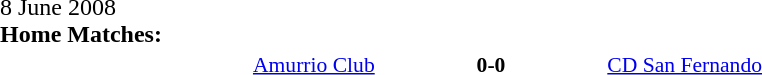<table width=100% cellspacing=1>
<tr>
<th width=20%></th>
<th width=12%></th>
<th width=20%></th>
<th></th>
</tr>
<tr>
<td>8 June 2008<br><strong>Home Matches:</strong></td>
</tr>
<tr style=font-size:90%>
<td align=right><a href='#'>Amurrio Club</a></td>
<td align=center><strong>0-0</strong></td>
<td><a href='#'>CD San Fernando</a></td>
</tr>
</table>
